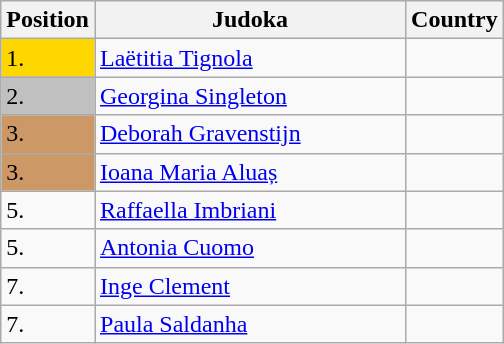<table class=wikitable>
<tr>
<th width=10>Position</th>
<th width=200>Judoka</th>
<th width=10>Country</th>
</tr>
<tr>
<td bgcolor=gold>1.</td>
<td><a href='#'>Laëtitia Tignola</a></td>
<td></td>
</tr>
<tr>
<td bgcolor="silver">2.</td>
<td><a href='#'>Georgina Singleton</a></td>
<td></td>
</tr>
<tr>
<td bgcolor="CC9966">3.</td>
<td><a href='#'>Deborah Gravenstijn</a></td>
<td></td>
</tr>
<tr>
<td bgcolor="CC9966">3.</td>
<td><a href='#'>Ioana Maria Aluaș</a></td>
<td></td>
</tr>
<tr>
<td>5.</td>
<td><a href='#'>Raffaella Imbriani</a></td>
<td></td>
</tr>
<tr>
<td>5.</td>
<td><a href='#'>Antonia Cuomo</a></td>
<td></td>
</tr>
<tr>
<td>7.</td>
<td><a href='#'>Inge Clement</a></td>
<td></td>
</tr>
<tr>
<td>7.</td>
<td><a href='#'>Paula Saldanha</a></td>
<td></td>
</tr>
</table>
